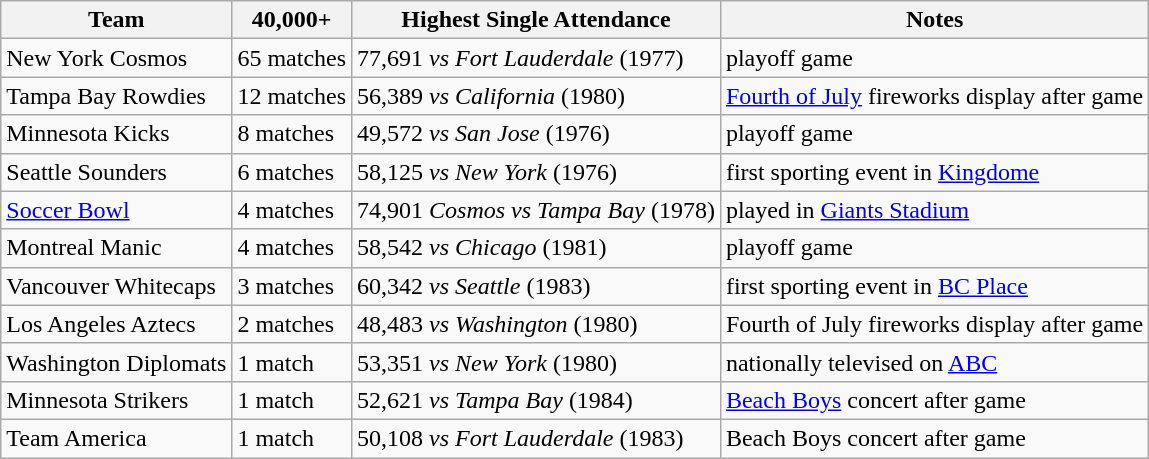<table class= "wikitable sortable">
<tr>
<th>Team</th>
<th>40,000+</th>
<th>Highest Single Attendance</th>
<th>Notes</th>
</tr>
<tr>
<td>New York Cosmos</td>
<td>65 matches</td>
<td>77,691 <em>vs Fort Lauderdale</em> (1977)</td>
<td>playoff game</td>
</tr>
<tr>
<td>Tampa Bay Rowdies</td>
<td>12 matches</td>
<td>56,389 <em>vs California</em> (1980)</td>
<td><a href='#'>Fourth of July</a> fireworks display after game</td>
</tr>
<tr>
<td>Minnesota Kicks</td>
<td>8 matches</td>
<td>49,572 <em>vs San Jose</em> (1976)</td>
<td>playoff game</td>
</tr>
<tr>
<td>Seattle Sounders</td>
<td>6 matches</td>
<td>58,125 <em>vs New York</em> (1976)</td>
<td>first sporting event in <a href='#'>Kingdome</a></td>
</tr>
<tr>
<td><a href='#'>Soccer Bowl</a></td>
<td>4 matches</td>
<td>74,901 <em>Cosmos vs Tampa Bay</em> (1978)</td>
<td>played in <a href='#'>Giants Stadium</a></td>
</tr>
<tr>
<td>Montreal Manic</td>
<td>4 matches</td>
<td>58,542 <em>vs Chicago</em> (1981)</td>
<td>playoff game</td>
</tr>
<tr>
<td>Vancouver Whitecaps</td>
<td>3 matches</td>
<td>60,342 <em>vs Seattle</em> (1983)</td>
<td>first sporting event in <a href='#'>BC Place</a></td>
</tr>
<tr>
<td>Los Angeles Aztecs</td>
<td>2 matches</td>
<td>48,483 <em>vs Washington</em> (1980)</td>
<td>Fourth of July fireworks display after game</td>
</tr>
<tr>
<td>Washington Diplomats</td>
<td>1 match</td>
<td>53,351 <em>vs New York</em> (1980)</td>
<td>nationally televised on <a href='#'>ABC</a></td>
</tr>
<tr>
<td>Minnesota Strikers</td>
<td>1 match</td>
<td>52,621 <em>vs Tampa Bay</em> (1984)</td>
<td><a href='#'>Beach Boys</a> concert after game</td>
</tr>
<tr>
<td>Team America</td>
<td>1 match</td>
<td>50,108 <em>vs Fort Lauderdale</em> (1983)</td>
<td>Beach Boys concert after game</td>
</tr>
</table>
